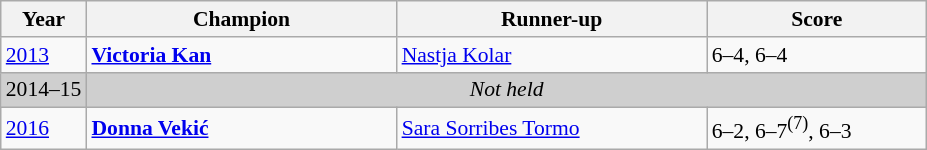<table class="wikitable" style="font-size:90%">
<tr>
<th>Year</th>
<th width="200">Champion</th>
<th width="200">Runner-up</th>
<th width="140">Score</th>
</tr>
<tr>
<td><a href='#'>2013</a></td>
<td> <strong><a href='#'>Victoria Kan</a></strong></td>
<td> <a href='#'>Nastja Kolar</a></td>
<td>6–4, 6–4</td>
</tr>
<tr>
<td style="background:#cfcfcf">2014–15</td>
<td colspan=3 align=center style="background:#cfcfcf"><em>Not held</em></td>
</tr>
<tr>
<td><a href='#'>2016</a></td>
<td> <strong><a href='#'>Donna Vekić</a></strong></td>
<td> <a href='#'>Sara Sorribes Tormo</a></td>
<td>6–2, 6–7<sup>(7)</sup>, 6–3</td>
</tr>
</table>
